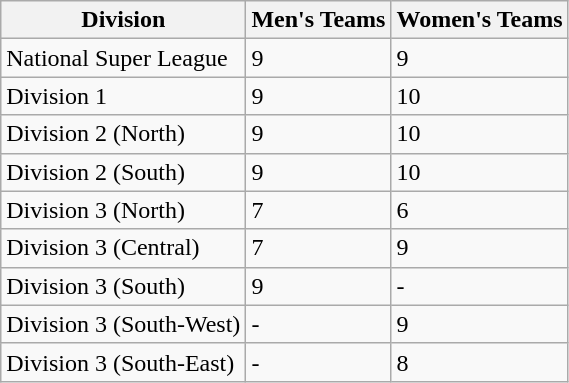<table class="wikitable">
<tr>
<th>Division</th>
<th>Men's Teams</th>
<th>Women's Teams</th>
</tr>
<tr>
<td>National Super League</td>
<td>9</td>
<td>9</td>
</tr>
<tr>
<td>Division 1</td>
<td>9</td>
<td>10</td>
</tr>
<tr>
<td>Division 2 (North)</td>
<td>9</td>
<td>10</td>
</tr>
<tr>
<td>Division 2 (South)</td>
<td>9</td>
<td>10</td>
</tr>
<tr>
<td>Division 3 (North)</td>
<td>7</td>
<td>6</td>
</tr>
<tr>
<td>Division 3 (Central)</td>
<td>7</td>
<td>9</td>
</tr>
<tr>
<td>Division 3 (South)</td>
<td>9</td>
<td>-</td>
</tr>
<tr>
<td>Division 3 (South-West)</td>
<td>-</td>
<td>9</td>
</tr>
<tr>
<td>Division 3 (South-East)</td>
<td>-</td>
<td>8</td>
</tr>
</table>
